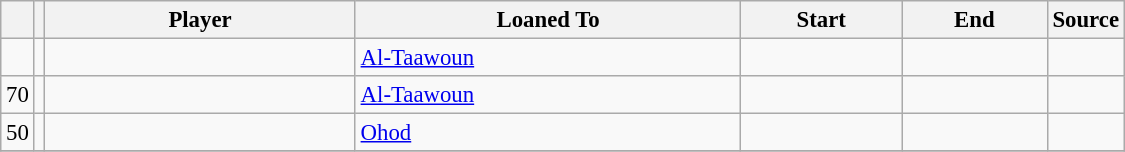<table class="wikitable plainrowheaders sortable" style="font-size:95%">
<tr>
<th></th>
<th></th>
<th scope="col" style="width:200px;"><strong>Player</strong></th>
<th scope="col" style="width:250px;"><strong>Loaned To</strong></th>
<th scope="col" style="width:100px;"><strong>Start</strong></th>
<th scope="col" style="width:90px;"><strong>End</strong></th>
<th><strong>Source</strong></th>
</tr>
<tr>
<td align=center></td>
<td align=center></td>
<td></td>
<td> <a href='#'>Al-Taawoun</a></td>
<td align=center></td>
<td align=center></td>
<td align=center></td>
</tr>
<tr>
<td align=center>70</td>
<td align=center></td>
<td></td>
<td> <a href='#'>Al-Taawoun</a></td>
<td align=center></td>
<td align=center></td>
<td align=center></td>
</tr>
<tr>
<td align=center>50</td>
<td align=center></td>
<td></td>
<td> <a href='#'>Ohod</a></td>
<td align=center></td>
<td align=center></td>
<td align=center></td>
</tr>
<tr>
</tr>
</table>
